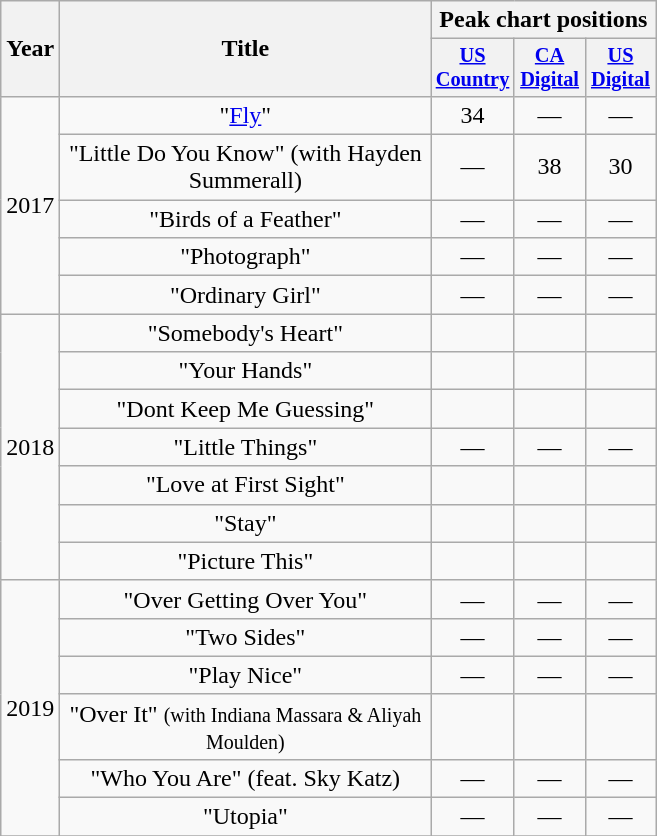<table class="wikitable plainrowheaders" style="text-align:center;">
<tr>
<th rowspan="2" scope="col" style="width:1em;">Year</th>
<th rowspan="2" scope="col" style="width:15em;">Title</th>
<th colspan="3">Peak chart positions</th>
</tr>
<tr>
<th scope="col" style="width:3em;font-size:85%;"><a href='#'>US<br>Country</a><br></th>
<th scope="col" style="width:3em;font-size:85%;"><a href='#'>CA<br>Digital</a><br></th>
<th scope="col" style="width:3em;font-size:85%;"><a href='#'>US<br>Digital</a><br></th>
</tr>
<tr>
<td rowspan="5">2017</td>
<td scope="row">"<a href='#'>Fly</a>"</td>
<td>34</td>
<td>—</td>
<td>—</td>
</tr>
<tr>
<td scope="row">"Little Do You Know" <span>(with Hayden Summerall)</span></td>
<td>—</td>
<td>38</td>
<td>30</td>
</tr>
<tr>
<td scope="row">"Birds of a Feather"</td>
<td>—</td>
<td>—</td>
<td>—</td>
</tr>
<tr>
<td scope="row">"Photograph"</td>
<td>—</td>
<td>—</td>
<td>—</td>
</tr>
<tr>
<td scope="row">"Ordinary Girl"</td>
<td>—</td>
<td>—</td>
<td>—</td>
</tr>
<tr>
<td rowspan="7">2018</td>
<td>"Somebody's Heart"</td>
<td></td>
<td></td>
<td></td>
</tr>
<tr>
<td>"Your Hands"</td>
<td></td>
<td></td>
<td></td>
</tr>
<tr>
<td>"Dont Keep Me Guessing"</td>
<td></td>
<td></td>
<td></td>
</tr>
<tr>
<td scope="row">"Little Things"</td>
<td>—</td>
<td>—</td>
<td>—</td>
</tr>
<tr>
<td>"Love at First Sight"</td>
<td></td>
<td></td>
<td></td>
</tr>
<tr>
<td>"Stay"</td>
<td></td>
<td></td>
<td></td>
</tr>
<tr>
<td>"Picture This"</td>
<td></td>
<td></td>
<td></td>
</tr>
<tr>
<td rowspan="6">2019</td>
<td scope="row">"Over Getting Over You"</td>
<td>—</td>
<td>—</td>
<td>—</td>
</tr>
<tr>
<td scope="row">"Two Sides"</td>
<td>—</td>
<td>—</td>
<td>—</td>
</tr>
<tr>
<td scope="row">"Play Nice"</td>
<td>—</td>
<td>—</td>
<td>—</td>
</tr>
<tr>
<td>"Over It" <small>(with Indiana Massara & Aliyah Moulden)</small></td>
<td></td>
<td></td>
<td></td>
</tr>
<tr>
<td scope="row">"Who You Are" <span>(feat. Sky Katz)</span></td>
<td>—</td>
<td>—</td>
<td>—</td>
</tr>
<tr>
<td scope="row">"Utopia"</td>
<td>—</td>
<td>—</td>
<td>—</td>
</tr>
<tr>
</tr>
</table>
